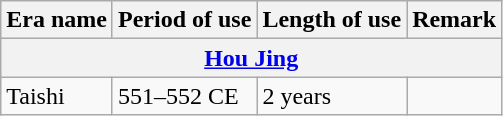<table class="wikitable">
<tr>
<th>Era name</th>
<th>Period of use</th>
<th>Length of use</th>
<th>Remark</th>
</tr>
<tr>
<th colspan="4"><a href='#'>Hou Jing</a><br></th>
</tr>
<tr>
<td>Taishi<br></td>
<td>551–552 CE</td>
<td>2 years</td>
<td></td>
</tr>
</table>
